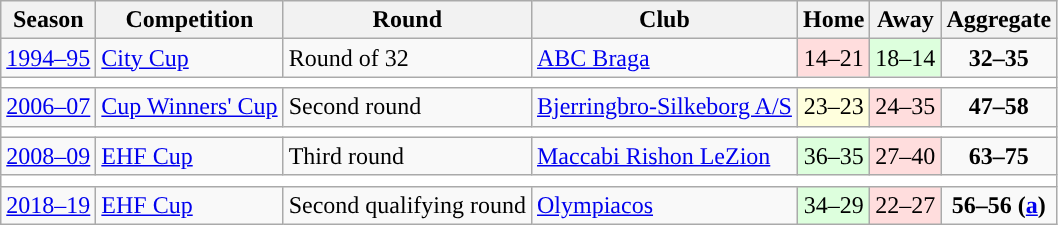<table class="wikitable" style="text-align: left;">
<tr>
<th>Season</th>
<th>Competition</th>
<th>Round</th>
<th>Club</th>
<th>Home</th>
<th>Away</th>
<th>Aggregate</th>
</tr>
<tr>
<td rowspan=1><a href='#'>1994–95</a></td>
<td rowspan=1><a href='#'>City Cup</a></td>
<td>Round of 32</td>
<td> <a href='#'>ABC Braga</a></td>
<td style="text-align:center; background:#fdd;">14–21</td>
<td style="text-align:center; background:#dfd;">18–14</td>
<td style="text-align:center;"><strong>32–35</strong></td>
</tr>
<tr>
<td colspan=7 style="text-align: center;" bgcolor=white></td>
</tr>
<tr>
<td rowspan=1><a href='#'>2006–07</a></td>
<td rowspan=1><a href='#'>Cup Winners' Cup</a></td>
<td>Second round</td>
<td> <a href='#'>Bjerringbro-Silkeborg A/S</a></td>
<td style="text-align:center; background:#ffd;">23–23</td>
<td style="text-align:center; background:#fdd;">24–35</td>
<td style="text-align:center;"><strong>47–58</strong></td>
</tr>
<tr>
<td colspan=7 style="text-align: center;" bgcolor=white></td>
</tr>
<tr>
<td rowspan=1><a href='#'>2008–09</a></td>
<td rowspan=1><a href='#'>EHF Cup</a></td>
<td>Third round</td>
<td> <a href='#'>Maccabi Rishon LeZion</a></td>
<td style="text-align:center; background:#dfd;">36–35</td>
<td style="text-align:center; background:#fdd;">27–40</td>
<td style="text-align:center;"><strong>63–75</strong></td>
</tr>
<tr>
<td colspan=7 style="text-align: center;" bgcolor=white></td>
</tr>
<tr>
<td rowspan=1><a href='#'>2018–19</a></td>
<td rowspan=1><a href='#'>EHF Cup</a></td>
<td>Second qualifying round</td>
<td> <a href='#'>Olympiacos</a></td>
<td style="text-align:center; background:#dfd;">34–29</td>
<td style="text-align:center; background:#fdd;">22–27</td>
<td style="text-align:center;"><strong>56–56 (<a href='#'>a</a>)</strong></td>
</tr>
</table>
